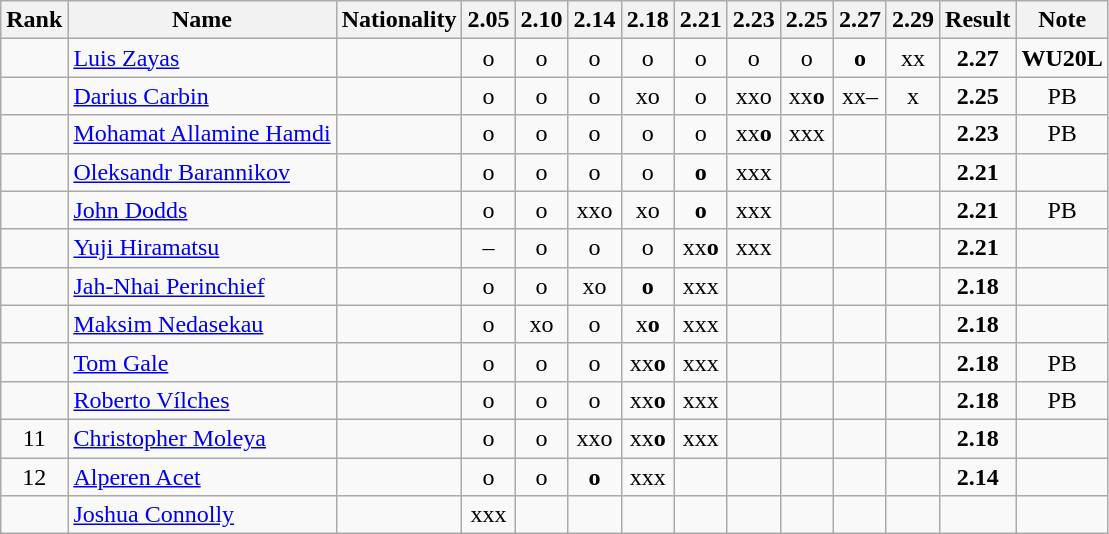<table class="wikitable sortable" style="text-align:center">
<tr>
<th>Rank</th>
<th>Name</th>
<th>Nationality</th>
<th>2.05</th>
<th>2.10</th>
<th>2.14</th>
<th>2.18</th>
<th>2.21</th>
<th>2.23</th>
<th>2.25</th>
<th>2.27</th>
<th>2.29</th>
<th>Result</th>
<th>Note</th>
</tr>
<tr>
<td></td>
<td align=left><a href='#'>Luis Zayas</a></td>
<td align=left></td>
<td>o</td>
<td>o</td>
<td>o</td>
<td>o</td>
<td>o</td>
<td>o</td>
<td>o</td>
<td><strong>o</strong></td>
<td>xx</td>
<td><strong>2.27</strong></td>
<td><strong>WU20L</strong></td>
</tr>
<tr>
<td></td>
<td align=left><a href='#'>Darius Carbin</a></td>
<td align=left></td>
<td>o</td>
<td>o</td>
<td>o</td>
<td>xo</td>
<td>o</td>
<td>xxo</td>
<td>xx<strong>o</strong></td>
<td>xx–</td>
<td>x</td>
<td><strong>2.25</strong></td>
<td>PB</td>
</tr>
<tr>
<td></td>
<td align=left><a href='#'>Mohamat Allamine Hamdi</a></td>
<td align=left></td>
<td>o</td>
<td>o</td>
<td>o</td>
<td>o</td>
<td>o</td>
<td>xx<strong>o</strong></td>
<td>xxx</td>
<td></td>
<td></td>
<td><strong>2.23</strong></td>
<td>PB</td>
</tr>
<tr>
<td></td>
<td align=left><a href='#'>Oleksandr Barannikov</a></td>
<td align=left></td>
<td>o</td>
<td>o</td>
<td>o</td>
<td>o</td>
<td><strong>o</strong></td>
<td>xxx</td>
<td></td>
<td></td>
<td></td>
<td><strong>2.21</strong></td>
<td></td>
</tr>
<tr>
<td></td>
<td align=left><a href='#'>John Dodds</a></td>
<td align=left></td>
<td>o</td>
<td>o</td>
<td>xxo</td>
<td>xo</td>
<td><strong>o</strong></td>
<td>xxx</td>
<td></td>
<td></td>
<td></td>
<td><strong>2.21</strong></td>
<td>PB</td>
</tr>
<tr>
<td></td>
<td align=left><a href='#'>Yuji Hiramatsu</a></td>
<td align=left></td>
<td>–</td>
<td>o</td>
<td>o</td>
<td>o</td>
<td>xx<strong>o</strong></td>
<td>xxx</td>
<td></td>
<td></td>
<td></td>
<td><strong>2.21</strong></td>
<td></td>
</tr>
<tr>
<td></td>
<td align=left><a href='#'>Jah-Nhai Perinchief</a></td>
<td align=left></td>
<td>o</td>
<td>o</td>
<td>xo</td>
<td><strong>o</strong></td>
<td>xxx</td>
<td></td>
<td></td>
<td></td>
<td></td>
<td><strong>2.18</strong></td>
<td></td>
</tr>
<tr>
<td></td>
<td align=left><a href='#'>Maksim Nedasekau</a></td>
<td align=left></td>
<td>o</td>
<td>xo</td>
<td>o</td>
<td>x<strong>o</strong></td>
<td>xxx</td>
<td></td>
<td></td>
<td></td>
<td></td>
<td><strong>2.18</strong></td>
<td></td>
</tr>
<tr>
<td></td>
<td align=left><a href='#'>Tom Gale</a></td>
<td align=left></td>
<td>o</td>
<td>o</td>
<td>o</td>
<td>xx<strong>o</strong></td>
<td>xxx</td>
<td></td>
<td></td>
<td></td>
<td></td>
<td><strong>2.18</strong></td>
<td>PB</td>
</tr>
<tr>
<td></td>
<td align=left><a href='#'>Roberto Vílches</a></td>
<td align=left></td>
<td>o</td>
<td>o</td>
<td>o</td>
<td>xx<strong>o</strong></td>
<td>xxx</td>
<td></td>
<td></td>
<td></td>
<td></td>
<td><strong>2.18</strong></td>
<td>PB</td>
</tr>
<tr>
<td>11</td>
<td align=left><a href='#'>Christopher Moleya</a></td>
<td align=left></td>
<td>o</td>
<td>o</td>
<td>xxo</td>
<td>xx<strong>o</strong></td>
<td>xxx</td>
<td></td>
<td></td>
<td></td>
<td></td>
<td><strong>2.18</strong></td>
<td></td>
</tr>
<tr>
<td>12</td>
<td align=left><a href='#'>Alperen Acet</a></td>
<td align=left></td>
<td>o</td>
<td>o</td>
<td><strong>o</strong></td>
<td>xxx</td>
<td></td>
<td></td>
<td></td>
<td></td>
<td></td>
<td><strong>2.14</strong></td>
<td></td>
</tr>
<tr>
<td></td>
<td align=left><a href='#'>Joshua Connolly</a></td>
<td align=left></td>
<td>xxx</td>
<td></td>
<td></td>
<td></td>
<td></td>
<td></td>
<td></td>
<td></td>
<td></td>
<td><strong></strong></td>
<td></td>
</tr>
</table>
